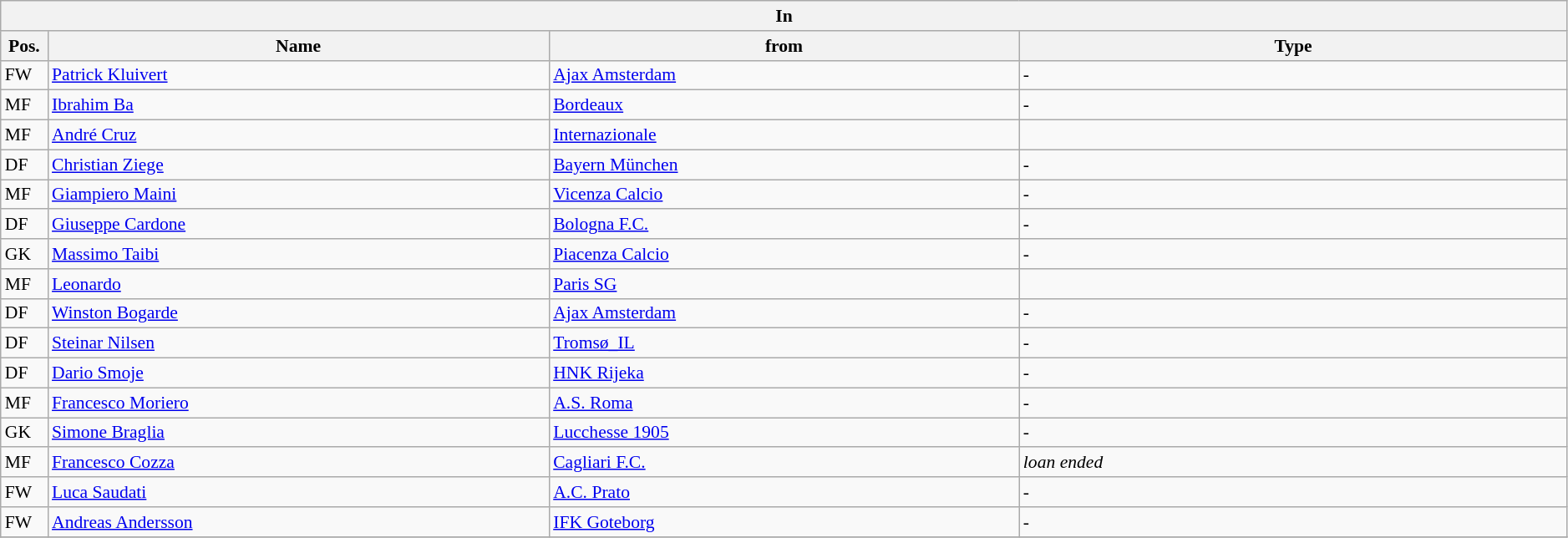<table class="wikitable" style="font-size:90%;width:99%;">
<tr>
<th colspan="4">In</th>
</tr>
<tr>
<th width=3%>Pos.</th>
<th width=32%>Name</th>
<th width=30%>from</th>
<th width=35%>Type</th>
</tr>
<tr>
<td>FW</td>
<td><a href='#'>Patrick Kluivert</a></td>
<td><a href='#'>Ajax Amsterdam</a></td>
<td>-</td>
</tr>
<tr>
<td>MF</td>
<td><a href='#'>Ibrahim Ba</a></td>
<td><a href='#'>Bordeaux</a></td>
<td>-</td>
</tr>
<tr>
<td>MF</td>
<td><a href='#'>André Cruz</a></td>
<td><a href='#'>Internazionale</a></td>
<td></td>
</tr>
<tr>
<td>DF</td>
<td><a href='#'>Christian Ziege</a></td>
<td><a href='#'>Bayern München</a></td>
<td>-</td>
</tr>
<tr>
<td>MF</td>
<td><a href='#'>Giampiero Maini</a></td>
<td><a href='#'>Vicenza Calcio</a></td>
<td>-</td>
</tr>
<tr>
<td>DF</td>
<td><a href='#'>Giuseppe Cardone</a></td>
<td><a href='#'>Bologna F.C.</a></td>
<td>-</td>
</tr>
<tr>
<td>GK</td>
<td><a href='#'>Massimo Taibi</a></td>
<td><a href='#'>Piacenza Calcio</a></td>
<td>-</td>
</tr>
<tr>
<td>MF</td>
<td><a href='#'>Leonardo</a></td>
<td><a href='#'>Paris SG</a></td>
<td></td>
</tr>
<tr>
<td>DF</td>
<td><a href='#'>Winston Bogarde</a></td>
<td><a href='#'>Ajax Amsterdam</a></td>
<td>-</td>
</tr>
<tr>
<td>DF</td>
<td><a href='#'>Steinar Nilsen</a></td>
<td><a href='#'>Tromsø_IL</a></td>
<td>-</td>
</tr>
<tr>
<td>DF</td>
<td><a href='#'>Dario Smoje</a></td>
<td><a href='#'>HNK Rijeka</a></td>
<td>-</td>
</tr>
<tr>
<td>MF</td>
<td><a href='#'>Francesco Moriero</a></td>
<td><a href='#'>A.S. Roma</a></td>
<td>-</td>
</tr>
<tr>
<td>GK</td>
<td><a href='#'>Simone Braglia</a></td>
<td><a href='#'>Lucchesse 1905</a></td>
<td>-</td>
</tr>
<tr>
<td>MF</td>
<td><a href='#'>Francesco Cozza</a></td>
<td><a href='#'>Cagliari F.C.</a></td>
<td><em>loan ended</em></td>
</tr>
<tr>
<td>FW</td>
<td><a href='#'>Luca Saudati</a></td>
<td><a href='#'>A.C. Prato</a></td>
<td>-</td>
</tr>
<tr>
<td>FW</td>
<td><a href='#'>Andreas Andersson</a></td>
<td><a href='#'>IFK Goteborg</a></td>
<td>-</td>
</tr>
<tr>
</tr>
</table>
